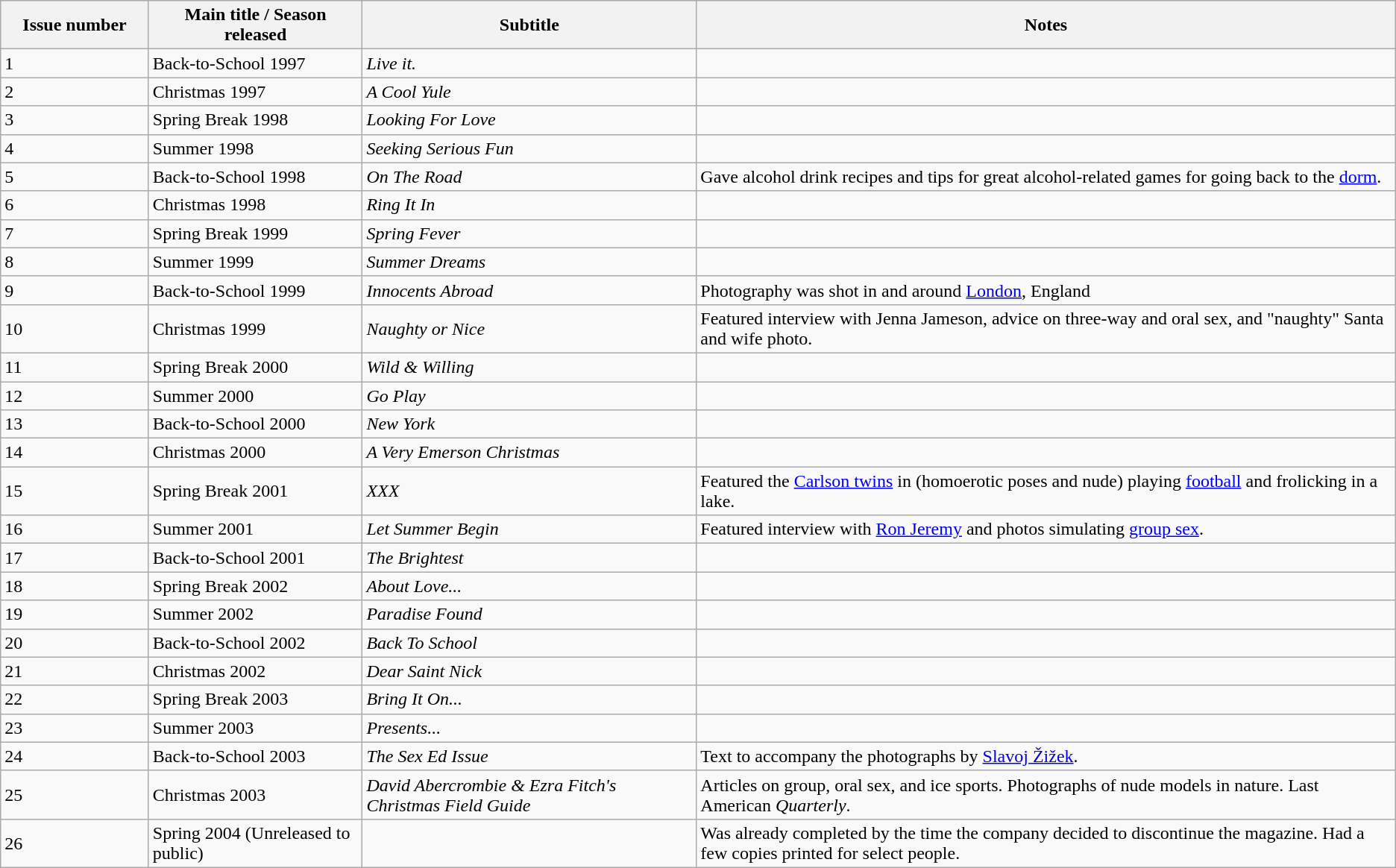<table class="wikitable">
<tr>
<th width=125>Issue number</th>
<th>Main title / Season released</th>
<th>Subtitle</th>
<th>Notes</th>
</tr>
<tr>
<td>1</td>
<td>Back-to-School 1997</td>
<td><em>Live it.</em></td>
<td></td>
</tr>
<tr>
<td>2</td>
<td>Christmas 1997</td>
<td><em>A Cool Yule</em></td>
<td></td>
</tr>
<tr>
<td>3</td>
<td>Spring Break 1998</td>
<td><em>Looking For Love</em></td>
<td></td>
</tr>
<tr>
<td>4</td>
<td>Summer 1998</td>
<td><em>Seeking Serious Fun</em></td>
<td></td>
</tr>
<tr>
<td>5</td>
<td>Back-to-School 1998</td>
<td><em>On The Road</em></td>
<td>Gave alcohol drink recipes and tips for great alcohol-related games for going back to the <a href='#'>dorm</a>.</td>
</tr>
<tr>
<td>6</td>
<td>Christmas 1998</td>
<td><em>Ring It In</em></td>
<td></td>
</tr>
<tr>
<td>7</td>
<td>Spring Break 1999</td>
<td><em>Spring Fever</em></td>
<td></td>
</tr>
<tr>
<td>8</td>
<td>Summer 1999</td>
<td><em>Summer Dreams</em></td>
<td></td>
</tr>
<tr>
<td>9</td>
<td>Back-to-School 1999</td>
<td><em>Innocents Abroad</em></td>
<td>Photography was shot in and around <a href='#'>London</a>, England</td>
</tr>
<tr>
<td>10</td>
<td>Christmas 1999</td>
<td><em>Naughty or Nice</em></td>
<td>Featured interview with Jenna Jameson, advice on three-way and oral sex, and "naughty" Santa and wife photo.</td>
</tr>
<tr>
<td>11</td>
<td>Spring Break 2000</td>
<td><em>Wild & Willing</em></td>
<td></td>
</tr>
<tr>
<td>12</td>
<td>Summer 2000</td>
<td><em>Go Play</em></td>
<td></td>
</tr>
<tr>
<td>13</td>
<td>Back-to-School 2000</td>
<td><em>New York</em></td>
<td></td>
</tr>
<tr>
<td>14</td>
<td>Christmas 2000</td>
<td><em>A Very Emerson Christmas</em></td>
<td></td>
</tr>
<tr>
<td>15</td>
<td>Spring Break 2001</td>
<td><em>XXX</em></td>
<td>Featured the <a href='#'>Carlson twins</a> in (homoerotic poses and nude) playing <a href='#'>football</a> and frolicking in a lake.</td>
</tr>
<tr>
<td>16</td>
<td>Summer 2001</td>
<td><em>Let Summer Begin</em></td>
<td>Featured interview with <a href='#'>Ron Jeremy</a> and photos simulating <a href='#'>group sex</a>.</td>
</tr>
<tr>
<td>17</td>
<td>Back-to-School 2001</td>
<td><em>The Brightest</em></td>
<td></td>
</tr>
<tr>
<td>18</td>
<td>Spring Break 2002</td>
<td><em>About Love...</em></td>
<td></td>
</tr>
<tr>
<td>19</td>
<td>Summer 2002</td>
<td><em>Paradise Found</em></td>
<td></td>
</tr>
<tr>
<td>20</td>
<td>Back-to-School 2002</td>
<td><em>Back To School</em></td>
<td></td>
</tr>
<tr>
<td>21</td>
<td>Christmas 2002</td>
<td><em>Dear Saint Nick</em></td>
<td></td>
</tr>
<tr>
<td>22</td>
<td>Spring Break 2003</td>
<td><em>Bring It On...</em></td>
<td></td>
</tr>
<tr>
<td>23</td>
<td>Summer 2003</td>
<td><em>Presents...</em></td>
<td></td>
</tr>
<tr>
<td>24</td>
<td>Back-to-School 2003</td>
<td><em>The Sex Ed Issue</em></td>
<td>Text to accompany the photographs by <a href='#'>Slavoj Žižek</a>.</td>
</tr>
<tr>
<td>25</td>
<td>Christmas 2003</td>
<td><em>David Abercrombie & Ezra Fitch's Christmas Field Guide</em></td>
<td>Articles on group, oral sex, and ice sports. Photographs of nude models in nature. Last American <em>Quarterly</em>.</td>
</tr>
<tr>
<td>26</td>
<td>Spring 2004 (Unreleased to public)</td>
<td></td>
<td>Was already completed by the time the company decided to discontinue the magazine.  Had a few copies printed for select people.</td>
</tr>
</table>
